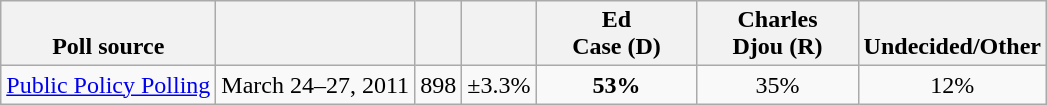<table class="wikitable" style="text-align:center">
<tr valign= bottom>
<th>Poll source</th>
<th></th>
<th></th>
<th></th>
<th style="width:100px;">Ed<br>Case (D)</th>
<th style="width:100px;">Charles<br>Djou (R)</th>
<th>Undecided/Other</th>
</tr>
<tr>
<td align=left><a href='#'>Public Policy Polling</a></td>
<td>March 24–27, 2011</td>
<td>898</td>
<td>±3.3%</td>
<td><strong>53%</strong></td>
<td>35%</td>
<td>12%</td>
</tr>
</table>
